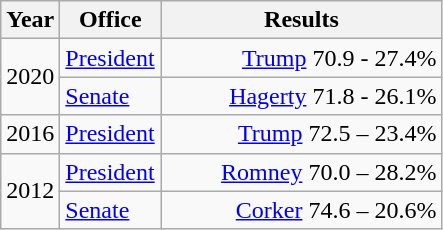<table class=wikitable>
<tr>
<th width="30">Year</th>
<th width="60">Office</th>
<th width="180">Results</th>
</tr>
<tr>
<td rowspan="2">2020</td>
<td><a href='#'>President</a></td>
<td align="right" ><a href='#'>Trump</a> 70.9 - 27.4%</td>
</tr>
<tr>
<td><a href='#'>Senate</a></td>
<td align="right" ><a href='#'>Hagerty</a> 71.8 - 26.1%</td>
</tr>
<tr>
<td>2016</td>
<td><a href='#'>President</a></td>
<td align="right" ><a href='#'>Trump</a> 72.5 – 23.4%</td>
</tr>
<tr>
<td rowspan="2">2012</td>
<td><a href='#'>President</a></td>
<td align="right" ><a href='#'>Romney</a> 70.0 – 28.2%</td>
</tr>
<tr>
<td><a href='#'>Senate</a></td>
<td align="right" ><a href='#'>Corker</a> 74.6 – 20.6%</td>
</tr>
</table>
